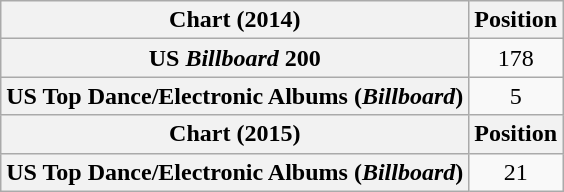<table class="wikitable plainrowheaders" style="text-align:center">
<tr>
<th scope="col">Chart (2014)</th>
<th scope="col">Position</th>
</tr>
<tr>
<th scope="row">US <em>Billboard</em> 200</th>
<td>178</td>
</tr>
<tr>
<th scope="row">US Top Dance/Electronic Albums (<em>Billboard</em>)</th>
<td>5</td>
</tr>
<tr>
<th scope="col">Chart (2015)</th>
<th scope="col">Position</th>
</tr>
<tr>
<th scope="row">US Top Dance/Electronic Albums (<em>Billboard</em>)</th>
<td>21</td>
</tr>
</table>
